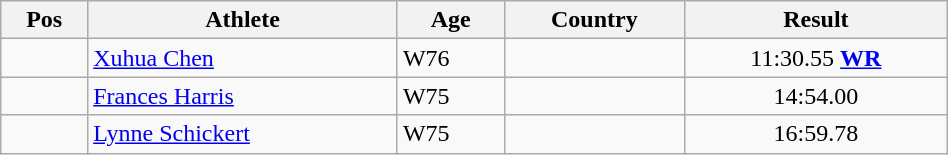<table class="wikitable"  style="text-align:center; width:50%;">
<tr>
<th>Pos</th>
<th>Athlete</th>
<th>Age</th>
<th>Country</th>
<th>Result</th>
</tr>
<tr>
<td align=center></td>
<td align=left><a href='#'>Xuhua Chen</a></td>
<td align=left>W76</td>
<td align=left></td>
<td>11:30.55  <strong><a href='#'>WR</a></strong></td>
</tr>
<tr>
<td align=center></td>
<td align=left><a href='#'>Frances Harris</a></td>
<td align=left>W75</td>
<td align=left></td>
<td>14:54.00</td>
</tr>
<tr>
<td align=center></td>
<td align=left><a href='#'>Lynne Schickert</a></td>
<td align=left>W75</td>
<td align=left></td>
<td>16:59.78</td>
</tr>
</table>
